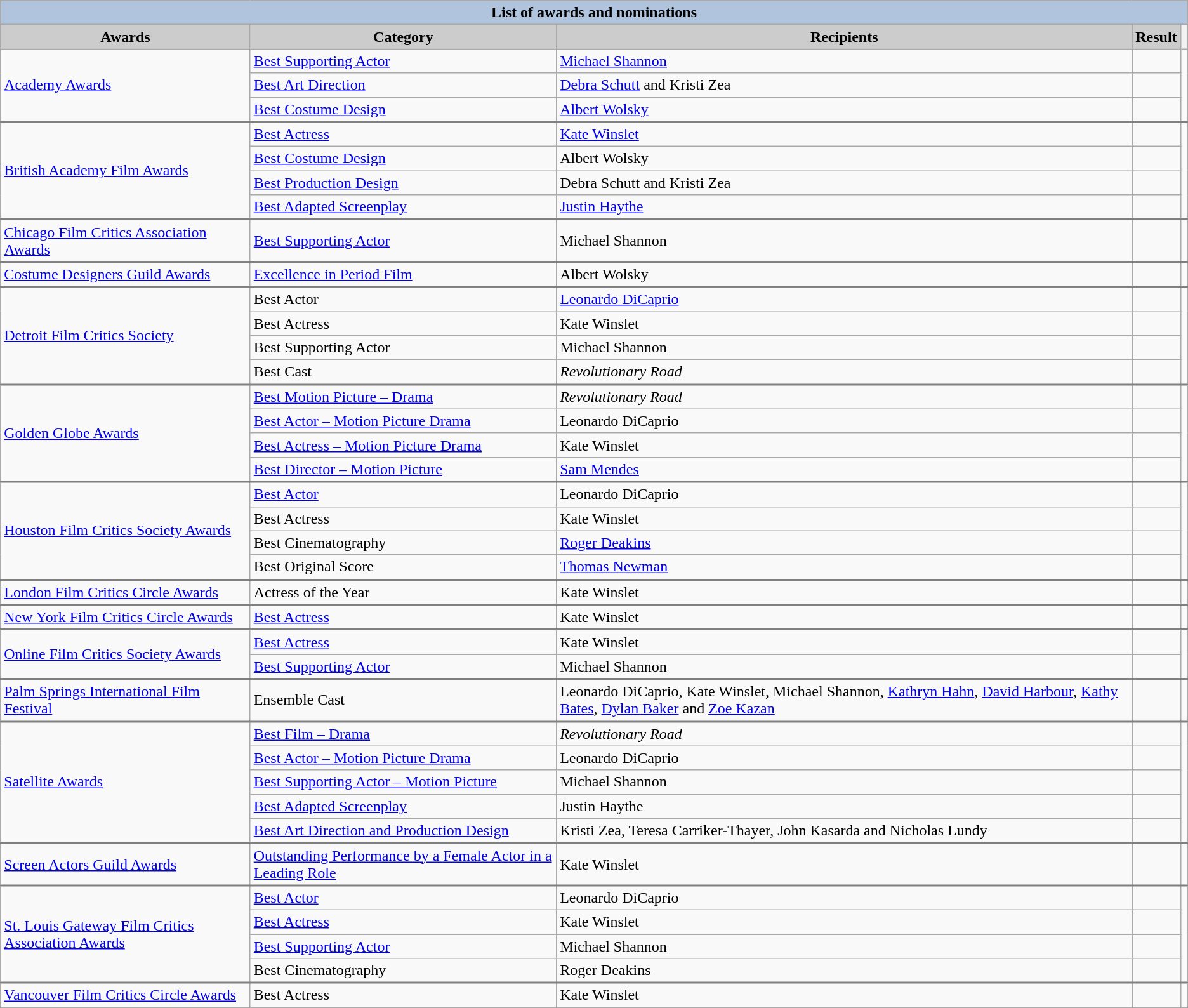<table class="wikitable" style="font-size:100%">
<tr style="text-align:center;">
<th colspan="5" style="background:#B0C4DE;">List of awards and nominations</th>
</tr>
<tr style="text-align:center;">
<th style="background:#ccc;">Awards</th>
<th style="background:#ccc;">Category</th>
<th style="background:#ccc;">Recipients</th>
<th style="background:#ccc;">Result</th>
<th></th>
</tr>
<tr>
<td rowspan="3"><a href='#'>Academy Awards</a></td>
<td><a href='#'>Best Supporting Actor</a></td>
<td><a href='#'>Michael Shannon</a></td>
<td></td>
<td rowspan="3"></td>
</tr>
<tr>
<td><a href='#'>Best Art Direction</a></td>
<td><a href='#'>Debra Schutt</a> and Kristi Zea</td>
<td></td>
</tr>
<tr>
<td><a href='#'>Best Costume Design</a></td>
<td><a href='#'>Albert Wolsky</a></td>
<td></td>
</tr>
<tr style="border-top:2px solid gray;">
<td rowspan="4"><a href='#'>British Academy Film Awards</a></td>
<td><a href='#'>Best Actress</a></td>
<td><a href='#'>Kate Winslet</a></td>
<td></td>
<td rowspan="4"></td>
</tr>
<tr>
<td><a href='#'>Best Costume Design</a></td>
<td>Albert Wolsky</td>
<td></td>
</tr>
<tr>
<td><a href='#'>Best Production Design</a></td>
<td>Debra Schutt and Kristi Zea</td>
<td></td>
</tr>
<tr>
<td><a href='#'>Best Adapted Screenplay</a></td>
<td><a href='#'>Justin Haythe</a></td>
<td></td>
</tr>
<tr style="border-top:2px solid gray;">
<td><a href='#'>Chicago Film Critics Association Awards</a></td>
<td><a href='#'>Best Supporting Actor</a></td>
<td>Michael Shannon</td>
<td></td>
<td></td>
</tr>
<tr style="border-top:2px solid gray;">
<td><a href='#'>Costume Designers Guild Awards</a></td>
<td><a href='#'>Excellence in Period Film</a></td>
<td>Albert Wolsky</td>
<td></td>
<td></td>
</tr>
<tr style="border-top:2px solid gray;">
<td rowspan="4"><a href='#'>Detroit Film Critics Society</a></td>
<td>Best Actor</td>
<td><a href='#'>Leonardo DiCaprio</a></td>
<td></td>
<td rowspan="4"></td>
</tr>
<tr>
<td>Best Actress</td>
<td>Kate Winslet</td>
<td></td>
</tr>
<tr>
<td>Best Supporting Actor</td>
<td>Michael Shannon</td>
<td></td>
</tr>
<tr>
<td>Best Cast</td>
<td><em>Revolutionary Road</em></td>
<td></td>
</tr>
<tr style="border-top:2px solid gray;">
<td rowspan="4"><a href='#'>Golden Globe Awards</a></td>
<td><a href='#'>Best Motion Picture – Drama</a></td>
<td><em>Revolutionary Road</em></td>
<td></td>
<td rowspan="4"></td>
</tr>
<tr>
<td><a href='#'>Best Actor – Motion Picture Drama</a></td>
<td>Leonardo DiCaprio</td>
<td></td>
</tr>
<tr>
<td><a href='#'>Best Actress – Motion Picture Drama</a></td>
<td>Kate Winslet</td>
<td></td>
</tr>
<tr>
<td><a href='#'>Best Director – Motion Picture</a></td>
<td><a href='#'>Sam Mendes</a></td>
<td></td>
</tr>
<tr style="border-top:2px solid gray;">
<td rowspan="4"><a href='#'>Houston Film Critics Society Awards</a></td>
<td><a href='#'>Best Actor</a></td>
<td>Leonardo DiCaprio</td>
<td></td>
<td rowspan="4"></td>
</tr>
<tr>
<td>Best Actress</td>
<td>Kate Winslet</td>
<td></td>
</tr>
<tr>
<td>Best Cinematography</td>
<td><a href='#'>Roger Deakins</a></td>
<td></td>
</tr>
<tr>
<td>Best Original Score</td>
<td><a href='#'>Thomas Newman</a></td>
<td></td>
</tr>
<tr style="border-top:2px solid gray;">
<td><a href='#'>London Film Critics Circle Awards</a></td>
<td>Actress of the Year</td>
<td>Kate Winslet</td>
<td></td>
<td></td>
</tr>
<tr style="border-top:2px solid gray;">
<td><a href='#'>New York Film Critics Circle Awards</a></td>
<td><a href='#'>Best Actress</a></td>
<td>Kate Winslet</td>
<td></td>
<td></td>
</tr>
<tr style="border-top:2px solid gray;">
<td rowspan="2"><a href='#'>Online Film Critics Society Awards</a></td>
<td><a href='#'>Best Actress</a></td>
<td>Kate Winslet</td>
<td></td>
<td rowspan="2"></td>
</tr>
<tr>
<td><a href='#'>Best Supporting Actor</a></td>
<td>Michael Shannon</td>
<td></td>
</tr>
<tr style="border-top:2px solid gray;">
<td><a href='#'>Palm Springs International Film Festival</a></td>
<td>Ensemble Cast</td>
<td>Leonardo DiCaprio, Kate Winslet, Michael Shannon, <a href='#'>Kathryn Hahn</a>, <a href='#'>David Harbour</a>, <a href='#'>Kathy Bates</a>, <a href='#'>Dylan Baker</a> and <a href='#'>Zoe Kazan</a></td>
<td></td>
<td></td>
</tr>
<tr style="border-top:2px solid gray;">
<td rowspan="5"><a href='#'>Satellite Awards</a></td>
<td><a href='#'>Best Film – Drama</a></td>
<td><em>Revolutionary Road</em></td>
<td></td>
<td rowspan="5"></td>
</tr>
<tr>
<td><a href='#'>Best Actor – Motion Picture Drama</a></td>
<td>Leonardo DiCaprio</td>
<td></td>
</tr>
<tr>
<td><a href='#'>Best Supporting Actor – Motion Picture</a></td>
<td>Michael Shannon</td>
<td></td>
</tr>
<tr>
<td><a href='#'>Best Adapted Screenplay</a></td>
<td>Justin Haythe</td>
<td></td>
</tr>
<tr>
<td><a href='#'>Best Art Direction and Production Design</a></td>
<td>Kristi Zea, Teresa Carriker-Thayer, John Kasarda and Nicholas Lundy</td>
<td></td>
</tr>
<tr style="border-top:2px solid gray;">
<td><a href='#'>Screen Actors Guild Awards</a></td>
<td><a href='#'>Outstanding Performance by a Female Actor in a Leading Role</a></td>
<td>Kate Winslet</td>
<td></td>
<td></td>
</tr>
<tr style="border-top:2px solid gray;">
<td rowspan="4"><a href='#'>St. Louis Gateway Film Critics Association Awards</a></td>
<td><a href='#'>Best Actor</a></td>
<td>Leonardo DiCaprio</td>
<td></td>
<td rowspan="4"></td>
</tr>
<tr>
<td><a href='#'>Best Actress</a></td>
<td>Kate Winslet</td>
<td></td>
</tr>
<tr>
<td><a href='#'>Best Supporting Actor</a></td>
<td>Michael Shannon</td>
<td></td>
</tr>
<tr>
<td>Best Cinematography</td>
<td>Roger Deakins</td>
<td></td>
</tr>
<tr style="border-top:2px solid gray;">
<td><a href='#'>Vancouver Film Critics Circle Awards</a></td>
<td>Best Actress</td>
<td>Kate Winslet</td>
<td></td>
<td></td>
</tr>
</table>
